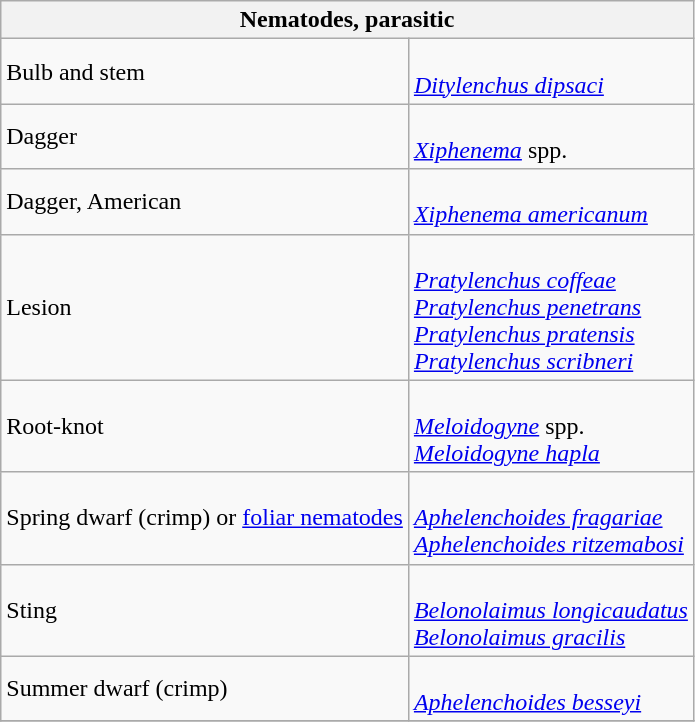<table class="wikitable" style="clear">
<tr>
<th colspan=2><strong>Nematodes, parasitic</strong><br></th>
</tr>
<tr>
<td>Bulb and stem</td>
<td><br><em><a href='#'>Ditylenchus dipsaci</a></em></td>
</tr>
<tr>
<td>Dagger</td>
<td><br><em><a href='#'>Xiphenema</a></em> spp.</td>
</tr>
<tr>
<td>Dagger, American</td>
<td><br><em><a href='#'>Xiphenema americanum</a></em></td>
</tr>
<tr>
<td>Lesion</td>
<td><br><em><a href='#'>Pratylenchus coffeae</a></em><br>
<em><a href='#'>Pratylenchus penetrans</a></em><br>
<em><a href='#'>Pratylenchus pratensis</a></em><br>
<em><a href='#'>Pratylenchus scribneri</a></em></td>
</tr>
<tr>
<td>Root-knot</td>
<td><br><em><a href='#'>Meloidogyne</a></em> spp. <br>
<em><a href='#'>Meloidogyne hapla</a></em></td>
</tr>
<tr>
<td>Spring dwarf (crimp) or <a href='#'>foliar nematodes</a></td>
<td><br><em><a href='#'>Aphelenchoides fragariae</a></em><br>
<em><a href='#'>Aphelenchoides ritzemabosi</a></em></td>
</tr>
<tr>
<td>Sting</td>
<td><br><em><a href='#'>Belonolaimus longicaudatus</a></em><br>
<em><a href='#'>Belonolaimus gracilis</a></em></td>
</tr>
<tr>
<td>Summer dwarf (crimp)</td>
<td><br><em><a href='#'>Aphelenchoides besseyi</a></em></td>
</tr>
<tr>
</tr>
</table>
